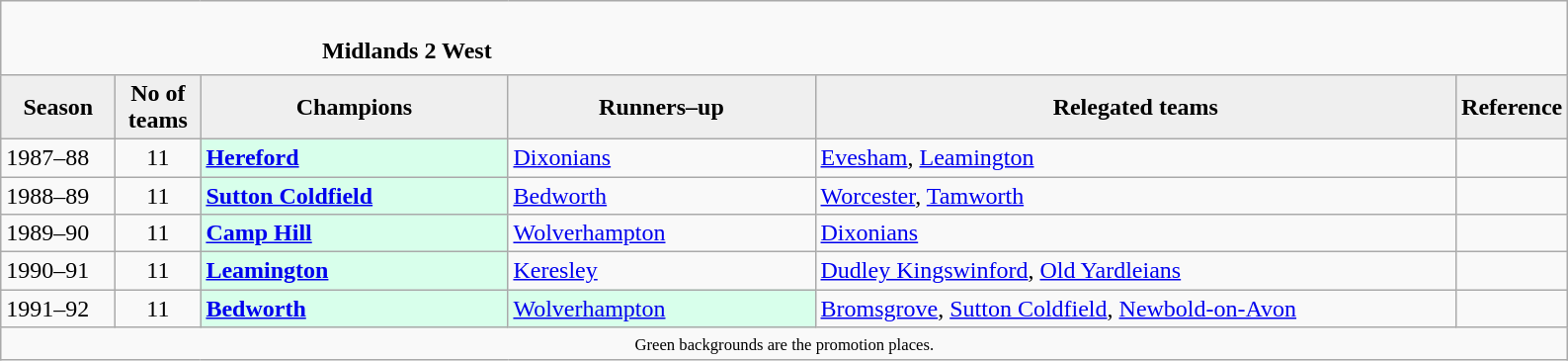<table class="wikitable" style="text-align: left;">
<tr>
<td colspan="11" cellpadding="0" cellspacing="0"><br><table border="0" style="width:100%;" cellpadding="0" cellspacing="0">
<tr>
<td style="width:20%; border:0;"></td>
<td style="border:0;"><strong>Midlands 2 West</strong></td>
<td style="width:20%; border:0;"></td>
</tr>
</table>
</td>
</tr>
<tr>
<th style="background:#efefef; width:70px;">Season</th>
<th style="background:#efefef; width:50px;">No of teams</th>
<th style="background:#efefef; width:200px;">Champions</th>
<th style="background:#efefef; width:200px;">Runners–up</th>
<th style="background:#efefef; width:425px;">Relegated teams</th>
<th style="background:#efefef; width:50px;">Reference</th>
</tr>
<tr align=left>
<td>1987–88</td>
<td style="text-align: center;">11</td>
<td style="background:#d8ffeb;"><strong><a href='#'>Hereford</a></strong></td>
<td><a href='#'>Dixonians</a></td>
<td><a href='#'>Evesham</a>, <a href='#'>Leamington</a></td>
<td></td>
</tr>
<tr>
<td>1988–89</td>
<td style="text-align: center;">11</td>
<td style="background:#d8ffeb;"><strong><a href='#'>Sutton Coldfield</a></strong></td>
<td><a href='#'>Bedworth</a></td>
<td><a href='#'>Worcester</a>, <a href='#'>Tamworth</a></td>
<td></td>
</tr>
<tr>
<td>1989–90</td>
<td style="text-align: center;">11</td>
<td style="background:#d8ffeb;"><strong><a href='#'>Camp Hill</a></strong></td>
<td><a href='#'>Wolverhampton</a></td>
<td><a href='#'>Dixonians</a></td>
<td></td>
</tr>
<tr>
<td>1990–91</td>
<td style="text-align: center;">11</td>
<td style="background:#d8ffeb;"><strong><a href='#'>Leamington</a></strong></td>
<td><a href='#'>Keresley</a></td>
<td><a href='#'>Dudley Kingswinford</a>, <a href='#'>Old Yardleians</a></td>
<td></td>
</tr>
<tr>
<td>1991–92</td>
<td style="text-align: center;">11</td>
<td style="background:#d8ffeb;"><strong><a href='#'>Bedworth</a></strong></td>
<td style="background:#d8ffeb;"><a href='#'>Wolverhampton</a></td>
<td><a href='#'>Bromsgrove</a>, <a href='#'>Sutton Coldfield</a>, <a href='#'>Newbold-on-Avon</a></td>
<td></td>
</tr>
<tr>
<td colspan="15"  style="border:0; font-size:smaller; text-align:center;"><small><span>Green backgrounds</span> are the promotion places.</small></td>
</tr>
</table>
